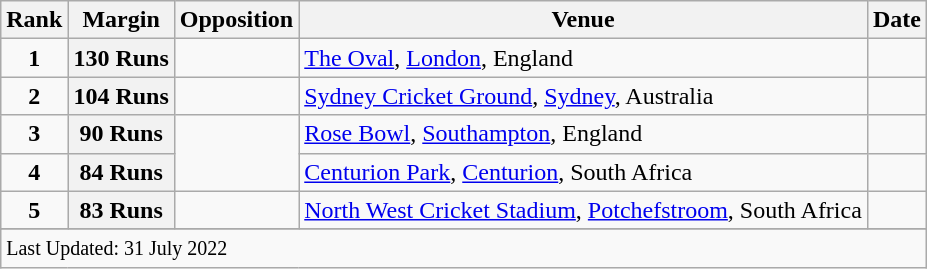<table class="wikitable plainrowheaders sortable">
<tr>
<th scope=col>Rank</th>
<th scope=col>Margin</th>
<th scope=col>Opposition</th>
<th scope=col>Venue</th>
<th scope=col>Date</th>
</tr>
<tr>
<td align=center><strong>1</strong></td>
<th scope=row style=text-align:center;>130 Runs</th>
<td></td>
<td><a href='#'>The Oval</a>, <a href='#'>London</a>, England</td>
<td> </td>
</tr>
<tr>
<td align=center><strong>2</strong></td>
<th scope=row style=text-align:center;>104 Runs</th>
<td></td>
<td><a href='#'>Sydney Cricket Ground</a>, <a href='#'>Sydney</a>, Australia</td>
<td> </td>
</tr>
<tr>
<td align=center><strong>3</strong></td>
<th scope=row style=text-align:center;>90 Runs</th>
<td rowspan=2></td>
<td><a href='#'>Rose Bowl</a>, <a href='#'>Southampton</a>, England</td>
<td></td>
</tr>
<tr>
<td align=center><strong>4</strong></td>
<th scope=row style=text-align:center;>84 Runs</th>
<td><a href='#'>Centurion Park</a>, <a href='#'>Centurion</a>, South Africa</td>
<td></td>
</tr>
<tr>
<td align=center><strong>5</strong></td>
<th scope=row style=text-align:center;>83 Runs</th>
<td></td>
<td><a href='#'>North West Cricket Stadium</a>, <a href='#'>Potchefstroom</a>, South Africa</td>
<td></td>
</tr>
<tr>
</tr>
<tr class=sortbottom>
<td colspan=6><small>Last Updated: 31 July 2022</small></td>
</tr>
</table>
